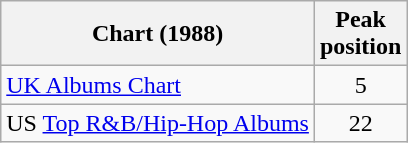<table class="wikitable sortable">
<tr>
<th>Chart (1988)</th>
<th>Peak<br>position</th>
</tr>
<tr>
<td><a href='#'>UK Albums Chart</a></td>
<td style="text-align:center;">5</td>
</tr>
<tr>
<td>US <a href='#'>Top R&B/Hip-Hop Albums</a></td>
<td style="text-align:center;">22</td>
</tr>
</table>
